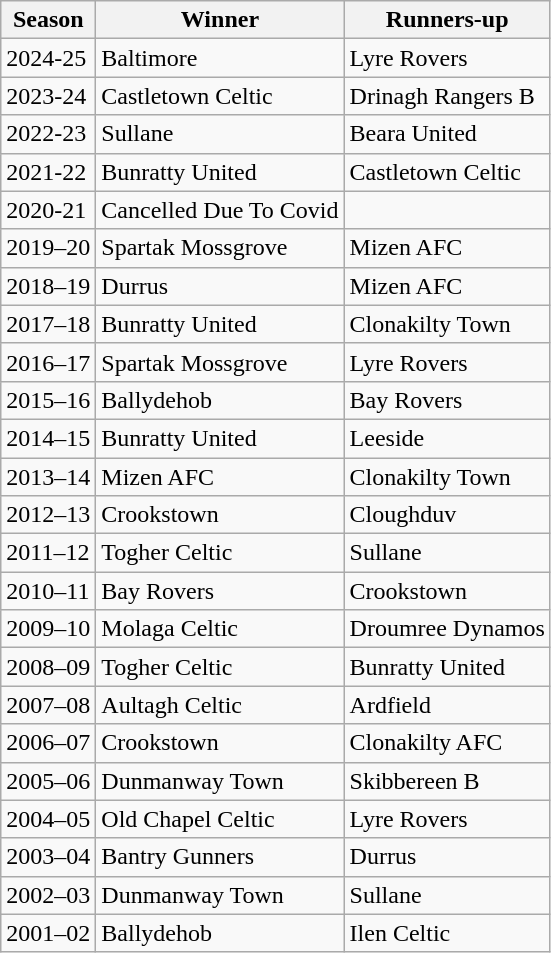<table class="wikitable collapsible">
<tr>
<th>Season</th>
<th>Winner</th>
<th>Runners-up</th>
</tr>
<tr 15B.C>
<td>2024-25</td>
<td>Baltimore</td>
<td>Lyre Rovers</td>
</tr>
<tr>
<td>2023-24</td>
<td>Castletown Celtic</td>
<td>Drinagh Rangers B</td>
</tr>
<tr>
<td>2022-23</td>
<td>Sullane</td>
<td>Beara United</td>
</tr>
<tr>
<td>2021-22</td>
<td>Bunratty United</td>
<td>Castletown Celtic</td>
</tr>
<tr>
<td>2020-21</td>
<td>Cancelled Due To Covid</td>
</tr>
<tr>
<td>2019–20</td>
<td>Spartak Mossgrove</td>
<td>Mizen AFC</td>
</tr>
<tr>
<td>2018–19</td>
<td>Durrus</td>
<td>Mizen AFC</td>
</tr>
<tr>
<td>2017–18</td>
<td>Bunratty United</td>
<td>Clonakilty Town</td>
</tr>
<tr>
<td>2016–17</td>
<td>Spartak Mossgrove</td>
<td>Lyre Rovers</td>
</tr>
<tr>
<td>2015–16</td>
<td>Ballydehob</td>
<td>Bay Rovers</td>
</tr>
<tr>
<td>2014–15</td>
<td>Bunratty United</td>
<td>Leeside</td>
</tr>
<tr>
<td>2013–14</td>
<td>Mizen AFC</td>
<td>Clonakilty Town</td>
</tr>
<tr>
<td>2012–13</td>
<td>Crookstown</td>
<td>Cloughduv</td>
</tr>
<tr>
<td>2011–12</td>
<td>Togher Celtic</td>
<td>Sullane</td>
</tr>
<tr>
<td>2010–11</td>
<td>Bay Rovers</td>
<td>Crookstown</td>
</tr>
<tr>
<td>2009–10</td>
<td>Molaga Celtic</td>
<td>Droumree Dynamos</td>
</tr>
<tr>
<td>2008–09</td>
<td>Togher Celtic</td>
<td>Bunratty United</td>
</tr>
<tr>
<td>2007–08</td>
<td>Aultagh Celtic</td>
<td>Ardfield</td>
</tr>
<tr>
<td>2006–07</td>
<td>Crookstown</td>
<td>Clonakilty AFC</td>
</tr>
<tr>
<td>2005–06</td>
<td>Dunmanway Town</td>
<td>Skibbereen B</td>
</tr>
<tr>
<td>2004–05</td>
<td>Old Chapel Celtic</td>
<td>Lyre Rovers</td>
</tr>
<tr>
<td>2003–04</td>
<td>Bantry Gunners</td>
<td>Durrus</td>
</tr>
<tr>
<td>2002–03</td>
<td>Dunmanway Town</td>
<td>Sullane</td>
</tr>
<tr>
<td>2001–02</td>
<td>Ballydehob</td>
<td>Ilen Celtic</td>
</tr>
</table>
